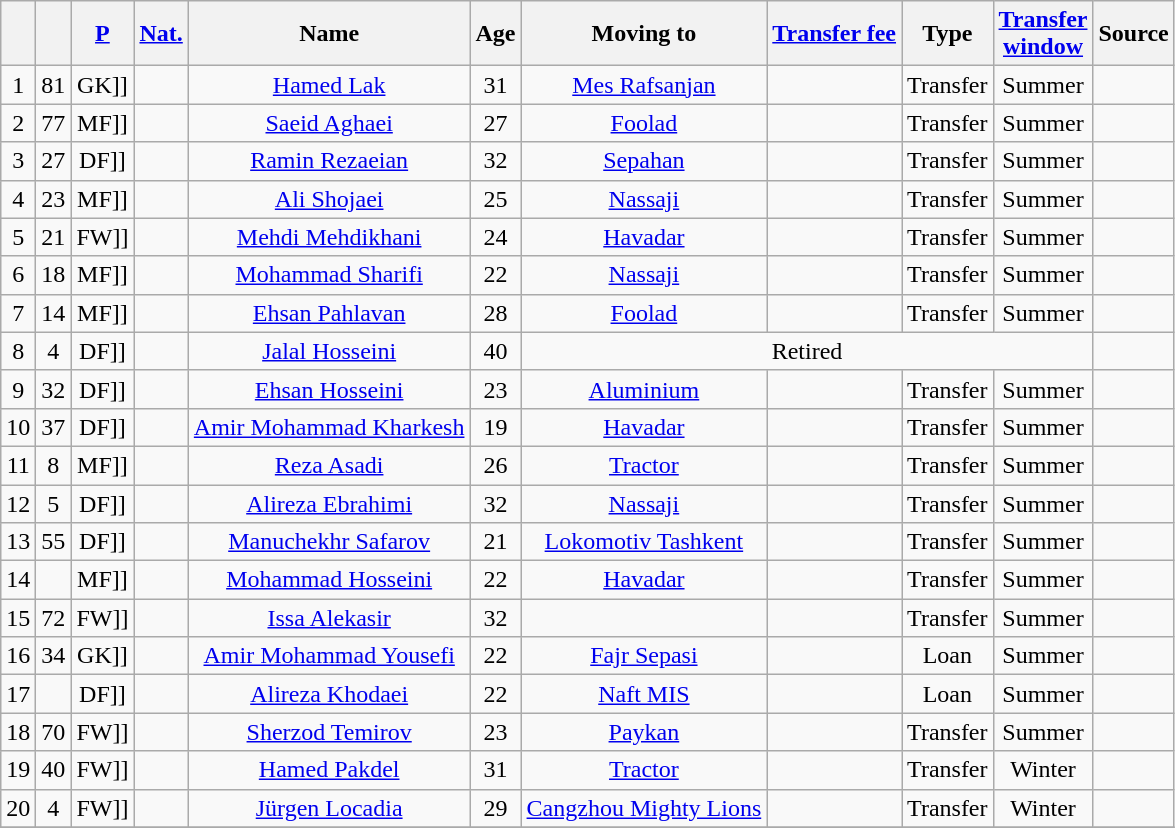<table class="wikitable sortable " style="text-align:center">
<tr>
<th></th>
<th></th>
<th><a href='#'>P</a></th>
<th><a href='#'>Nat.</a></th>
<th>Name</th>
<th>Age</th>
<th>Moving to</th>
<th><a href='#'>Transfer fee</a></th>
<th>Type</th>
<th><a href='#'>Transfer<br>window</a></th>
<th>Source</th>
</tr>
<tr>
<td>1</td>
<td>81</td>
<td [[>GK]]</td>
<td></td>
<td><a href='#'>Hamed Lak</a></td>
<td>31</td>
<td> <a href='#'>Mes Rafsanjan</a></td>
<td></td>
<td>Transfer</td>
<td>Summer</td>
<td></td>
</tr>
<tr>
<td>2</td>
<td>77</td>
<td [[>MF]]</td>
<td></td>
<td><a href='#'>Saeid Aghaei</a></td>
<td>27</td>
<td> <a href='#'>Foolad</a></td>
<td></td>
<td>Transfer</td>
<td>Summer</td>
<td></td>
</tr>
<tr>
<td>3</td>
<td>27</td>
<td [[>DF]]</td>
<td></td>
<td><a href='#'>Ramin Rezaeian</a></td>
<td>32</td>
<td> <a href='#'>Sepahan</a></td>
<td></td>
<td>Transfer</td>
<td>Summer</td>
<td></td>
</tr>
<tr>
<td>4</td>
<td>23</td>
<td [[>MF]]</td>
<td></td>
<td><a href='#'>Ali Shojaei</a></td>
<td>25</td>
<td> <a href='#'>Nassaji</a></td>
<td></td>
<td>Transfer</td>
<td>Summer</td>
<td></td>
</tr>
<tr>
<td>5</td>
<td>21</td>
<td [[>FW]]</td>
<td></td>
<td><a href='#'>Mehdi Mehdikhani</a></td>
<td>24</td>
<td> <a href='#'>Havadar</a></td>
<td></td>
<td>Transfer</td>
<td>Summer</td>
<td></td>
</tr>
<tr>
<td>6</td>
<td>18</td>
<td [[>MF]]</td>
<td></td>
<td><a href='#'>Mohammad Sharifi</a></td>
<td>22</td>
<td> <a href='#'>Nassaji</a></td>
<td></td>
<td>Transfer</td>
<td>Summer</td>
<td></td>
</tr>
<tr>
<td>7</td>
<td>14</td>
<td [[>MF]]</td>
<td></td>
<td><a href='#'>Ehsan Pahlavan</a></td>
<td>28</td>
<td> <a href='#'>Foolad</a></td>
<td></td>
<td>Transfer</td>
<td>Summer</td>
<td></td>
</tr>
<tr>
<td>8</td>
<td>4</td>
<td [[>DF]]</td>
<td></td>
<td><a href='#'>Jalal Hosseini</a></td>
<td>40</td>
<td colspan=4>Retired</td>
<td></td>
</tr>
<tr>
<td>9</td>
<td>32</td>
<td [[>DF]]</td>
<td></td>
<td><a href='#'>Ehsan Hosseini</a></td>
<td>23</td>
<td> <a href='#'>Aluminium</a></td>
<td></td>
<td>Transfer</td>
<td>Summer</td>
<td></td>
</tr>
<tr>
<td>10</td>
<td>37</td>
<td [[>DF]]</td>
<td></td>
<td><a href='#'>Amir Mohammad Kharkesh</a></td>
<td>19</td>
<td> <a href='#'>Havadar</a></td>
<td></td>
<td>Transfer</td>
<td>Summer</td>
<td></td>
</tr>
<tr>
<td>11</td>
<td>8</td>
<td [[>MF]]</td>
<td></td>
<td><a href='#'>Reza Asadi</a></td>
<td>26</td>
<td> <a href='#'>Tractor</a></td>
<td></td>
<td>Transfer</td>
<td>Summer</td>
<td></td>
</tr>
<tr>
<td>12</td>
<td>5</td>
<td [[>DF]]</td>
<td></td>
<td><a href='#'>Alireza Ebrahimi</a></td>
<td>32</td>
<td> <a href='#'>Nassaji</a></td>
<td></td>
<td>Transfer</td>
<td>Summer</td>
<td></td>
</tr>
<tr>
<td>13</td>
<td>55</td>
<td [[>DF]]</td>
<td></td>
<td><a href='#'>Manuchekhr Safarov</a></td>
<td>21</td>
<td> <a href='#'>Lokomotiv Tashkent</a></td>
<td></td>
<td>Transfer</td>
<td>Summer</td>
<td></td>
</tr>
<tr>
<td>14</td>
<td></td>
<td [[>MF]]</td>
<td></td>
<td><a href='#'>Mohammad Hosseini</a></td>
<td>22</td>
<td> <a href='#'>Havadar</a></td>
<td></td>
<td>Transfer</td>
<td>Summer</td>
<td></td>
</tr>
<tr>
<td>15</td>
<td>72</td>
<td [[>FW]]</td>
<td></td>
<td><a href='#'>Issa Alekasir</a></td>
<td>32</td>
<td></td>
<td></td>
<td>Transfer</td>
<td>Summer</td>
<td></td>
</tr>
<tr>
<td>16</td>
<td>34</td>
<td [[>GK]]</td>
<td></td>
<td><a href='#'>Amir Mohammad Yousefi</a></td>
<td>22</td>
<td> <a href='#'>Fajr Sepasi</a></td>
<td></td>
<td>Loan</td>
<td>Summer</td>
<td></td>
</tr>
<tr>
<td>17</td>
<td></td>
<td [[>DF]]</td>
<td></td>
<td><a href='#'>Alireza Khodaei</a></td>
<td>22</td>
<td> <a href='#'>Naft MIS</a></td>
<td></td>
<td>Loan</td>
<td>Summer</td>
<td></td>
</tr>
<tr>
<td>18</td>
<td>70</td>
<td [[>FW]]</td>
<td></td>
<td><a href='#'>Sherzod Temirov</a></td>
<td>23</td>
<td> <a href='#'>Paykan</a></td>
<td></td>
<td>Transfer</td>
<td>Summer</td>
<td></td>
</tr>
<tr>
<td>19</td>
<td>40</td>
<td [[>FW]]</td>
<td></td>
<td><a href='#'>Hamed Pakdel</a></td>
<td>31</td>
<td> <a href='#'>Tractor</a></td>
<td></td>
<td>Transfer</td>
<td>Winter</td>
<td></td>
</tr>
<tr>
<td>20</td>
<td>4</td>
<td [[>FW]]</td>
<td></td>
<td><a href='#'>Jürgen Locadia</a></td>
<td>29</td>
<td> <a href='#'>Cangzhou Mighty Lions</a></td>
<td></td>
<td>Transfer</td>
<td>Winter</td>
<td></td>
</tr>
<tr>
</tr>
</table>
